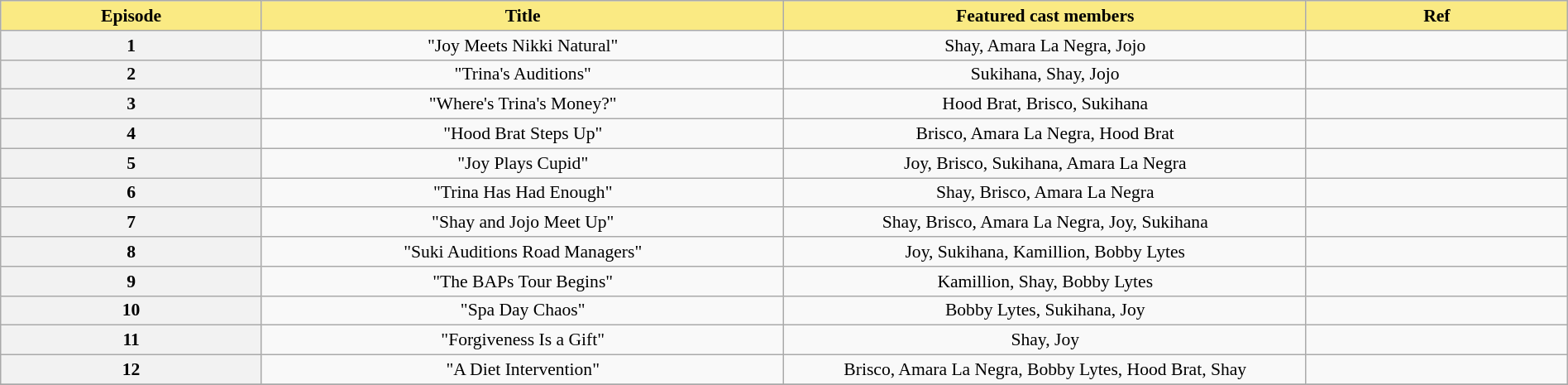<table class="wikitable sortable" style="font-size:90%; text-align:center; margin:1em auto;">
<tr>
<th scope="col" style="background:#faea83; color: #000000;" width="5%">Episode</th>
<th scope="col" style="background:#faea83; color: #000000;" width="10%">Title</th>
<th scope="col" style="background:#faea83; color: #000000;" width="10%">Featured cast members</th>
<th scope="col" style="background:#faea83; color: #000000;" width="5%">Ref</th>
</tr>
<tr>
<th scope="row">1</th>
<td>"Joy Meets Nikki Natural"</td>
<td>Shay, Amara La Negra, Jojo</td>
<td align="center"></td>
</tr>
<tr>
<th scope="row">2</th>
<td>"Trina's Auditions"</td>
<td>Sukihana, Shay, Jojo</td>
<td align="center"></td>
</tr>
<tr>
<th scope="row">3</th>
<td>"Where's Trina's Money?"</td>
<td>Hood Brat, Brisco, Sukihana</td>
<td align="center"></td>
</tr>
<tr>
<th scope="row">4</th>
<td>"Hood Brat Steps Up"</td>
<td>Brisco, Amara La Negra, Hood Brat</td>
<td align="center"></td>
</tr>
<tr>
<th scope="row">5</th>
<td>"Joy Plays Cupid"</td>
<td>Joy, Brisco, Sukihana, Amara La Negra</td>
<td align="center"></td>
</tr>
<tr>
<th scope="row">6</th>
<td>"Trina Has Had Enough"</td>
<td>Shay, Brisco, Amara La Negra</td>
<td align="center"></td>
</tr>
<tr>
<th scope="row">7</th>
<td>"Shay and Jojo Meet Up"</td>
<td>Shay, Brisco, Amara La Negra, Joy, Sukihana</td>
<td align="center"></td>
</tr>
<tr>
<th scope="row">8</th>
<td>"Suki Auditions Road Managers"</td>
<td>Joy, Sukihana, Kamillion, Bobby Lytes</td>
<td align="center"></td>
</tr>
<tr>
<th scope="row">9</th>
<td>"The BAPs Tour Begins"</td>
<td>Kamillion, Shay, Bobby Lytes</td>
<td align="center"></td>
</tr>
<tr>
<th scope="row">10</th>
<td>"Spa Day Chaos"</td>
<td>Bobby Lytes, Sukihana, Joy</td>
<td align="center"></td>
</tr>
<tr>
<th scope="row">11</th>
<td>"Forgiveness Is a Gift"</td>
<td>Shay, Joy</td>
<td align="center"></td>
</tr>
<tr>
<th scope="row">12</th>
<td>"A Diet Intervention"</td>
<td>Brisco, Amara La Negra, Bobby Lytes, Hood Brat, Shay</td>
<td align="center"></td>
</tr>
<tr>
</tr>
</table>
